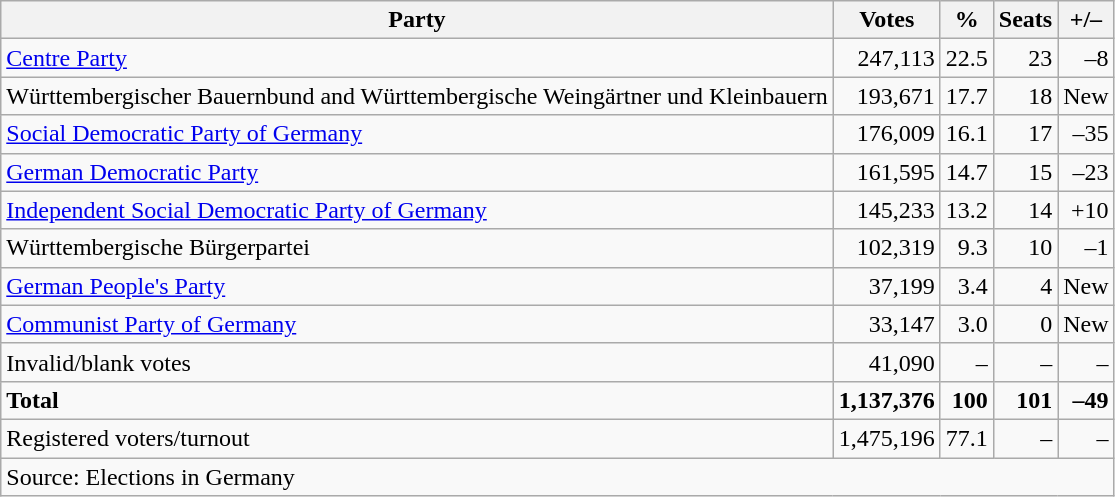<table class="wikitable" style="text-align:right">
<tr>
<th>Party</th>
<th>Votes</th>
<th>%</th>
<th>Seats</th>
<th>+/–</th>
</tr>
<tr>
<td align="left"><a href='#'>Centre Party</a></td>
<td>247,113</td>
<td>22.5</td>
<td>23</td>
<td>–8</td>
</tr>
<tr>
<td align="left">Württembergischer Bauernbund and Württembergische Weingärtner und Kleinbauern</td>
<td>193,671</td>
<td>17.7</td>
<td>18</td>
<td>New</td>
</tr>
<tr>
<td align="left"><a href='#'>Social Democratic Party of Germany</a></td>
<td>176,009</td>
<td>16.1</td>
<td>17</td>
<td>–35</td>
</tr>
<tr>
<td align="left"><a href='#'>German Democratic Party</a></td>
<td>161,595</td>
<td>14.7</td>
<td>15</td>
<td>–23</td>
</tr>
<tr>
<td align="left"><a href='#'>Independent Social Democratic Party of Germany</a></td>
<td>145,233</td>
<td>13.2</td>
<td>14</td>
<td>+10</td>
</tr>
<tr>
<td align="left">Württembergische Bürgerpartei</td>
<td>102,319</td>
<td>9.3</td>
<td>10</td>
<td>–1</td>
</tr>
<tr>
<td align="left"><a href='#'>German People's Party</a></td>
<td>37,199</td>
<td>3.4</td>
<td>4</td>
<td>New</td>
</tr>
<tr>
<td align="left"><a href='#'>Communist Party of Germany</a></td>
<td>33,147</td>
<td>3.0</td>
<td>0</td>
<td>New</td>
</tr>
<tr>
<td align="left">Invalid/blank votes</td>
<td>41,090</td>
<td>–</td>
<td>–</td>
<td>–</td>
</tr>
<tr>
<td align="left"><strong>Total</strong></td>
<td><strong>1,137,376</strong></td>
<td><strong>100</strong></td>
<td><strong>101</strong></td>
<td><strong>–49</strong></td>
</tr>
<tr>
<td align="left">Registered voters/turnout</td>
<td>1,475,196</td>
<td>77.1</td>
<td>–</td>
<td>–</td>
</tr>
<tr>
<td colspan="5" align="left">Source: Elections in Germany</td>
</tr>
</table>
